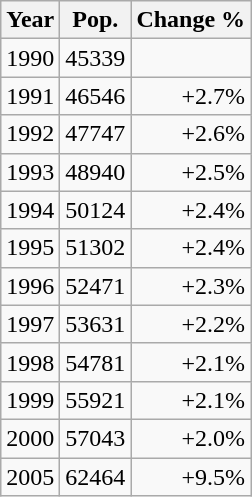<table class="wikitable sortable" style="text-align:right;">
<tr>
<th>Year</th>
<th>Pop.</th>
<th>Change %</th>
</tr>
<tr>
<td>1990</td>
<td>45339</td>
<td></td>
</tr>
<tr>
<td>1991</td>
<td>46546</td>
<td>+2.7%</td>
</tr>
<tr>
<td>1992</td>
<td>47747</td>
<td>+2.6%</td>
</tr>
<tr>
<td>1993</td>
<td>48940</td>
<td>+2.5%</td>
</tr>
<tr>
<td>1994</td>
<td>50124</td>
<td>+2.4%</td>
</tr>
<tr>
<td>1995</td>
<td>51302</td>
<td>+2.4%</td>
</tr>
<tr>
<td>1996</td>
<td>52471</td>
<td>+2.3%</td>
</tr>
<tr>
<td>1997</td>
<td>53631</td>
<td>+2.2%</td>
</tr>
<tr>
<td>1998</td>
<td>54781</td>
<td>+2.1%</td>
</tr>
<tr>
<td>1999</td>
<td>55921</td>
<td>+2.1%</td>
</tr>
<tr>
<td>2000</td>
<td>57043</td>
<td>+2.0%</td>
</tr>
<tr>
<td>2005</td>
<td>62464</td>
<td>+9.5%</td>
</tr>
</table>
